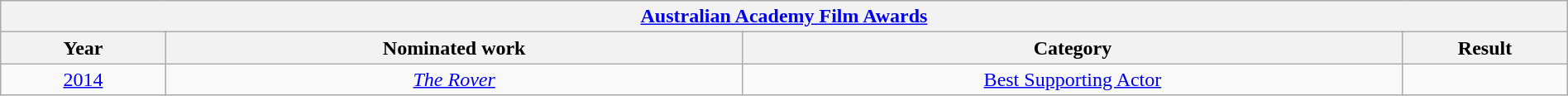<table width="100%" class="wikitable">
<tr>
<th colspan="4" align="center"><a href='#'>Australian Academy Film Awards</a></th>
</tr>
<tr>
<th width="10%">Year</th>
<th width="35%">Nominated work</th>
<th width="40%">Category</th>
<th width="10%">Result</th>
</tr>
<tr>
<td align="center"><a href='#'>2014</a></td>
<td align="center"><em><a href='#'>The Rover</a></em></td>
<td align="center"><a href='#'>Best Supporting Actor</a></td>
<td></td>
</tr>
</table>
